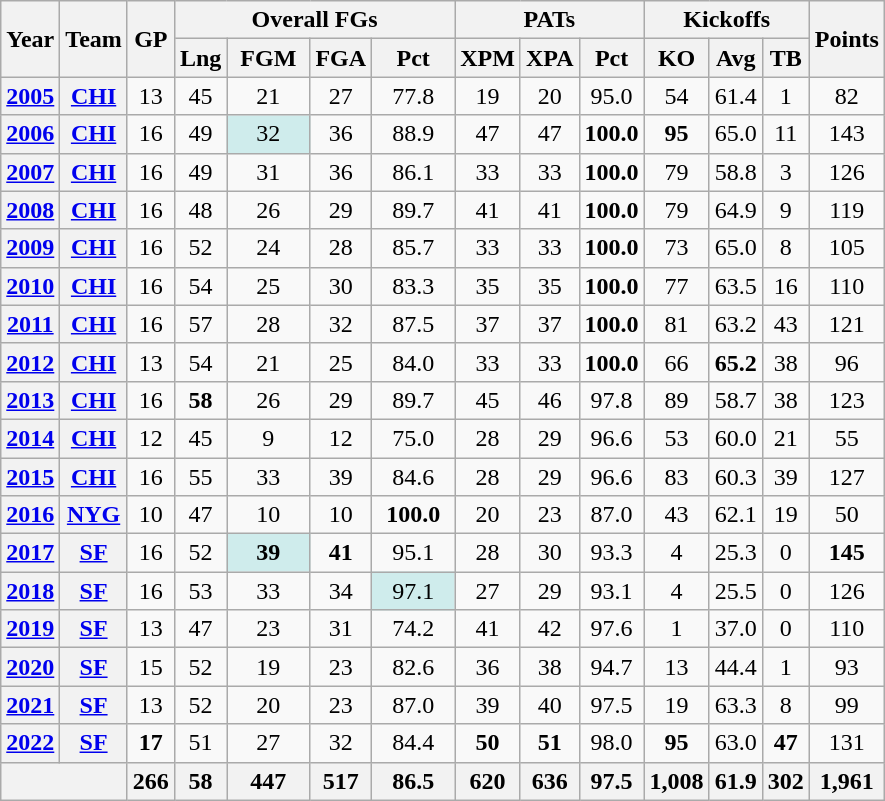<table class=wikitable style="text-align:center;">
<tr>
<th rowspan="2">Year</th>
<th rowspan="2">Team</th>
<th rowspan="2">GP</th>
<th colspan="4">Overall FGs</th>
<th colspan="3">PATs</th>
<th colspan="3">Kickoffs</th>
<th rowspan="2">Points</th>
</tr>
<tr>
<th>Lng</th>
<th>FGM</th>
<th>FGA</th>
<th>Pct</th>
<th>XPM</th>
<th>XPA</th>
<th>Pct</th>
<th>KO</th>
<th>Avg</th>
<th>TB</th>
</tr>
<tr>
<th><a href='#'>2005</a></th>
<th><a href='#'>CHI</a></th>
<td>13</td>
<td>45</td>
<td>21</td>
<td>27</td>
<td>77.8</td>
<td>19</td>
<td>20</td>
<td>95.0</td>
<td>54</td>
<td>61.4</td>
<td>1</td>
<td>82</td>
</tr>
<tr>
<th><a href='#'>2006</a></th>
<th><a href='#'>CHI</a></th>
<td>16</td>
<td>49</td>
<td style="background:#cfecec; width:3em;">32</td>
<td>36</td>
<td>88.9</td>
<td>47</td>
<td>47</td>
<td><strong>100.0</strong></td>
<td><strong>95</strong></td>
<td>65.0</td>
<td>11</td>
<td>143</td>
</tr>
<tr>
<th><a href='#'>2007</a></th>
<th><a href='#'>CHI</a></th>
<td>16</td>
<td>49</td>
<td>31</td>
<td>36</td>
<td>86.1</td>
<td>33</td>
<td>33</td>
<td><strong>100.0</strong></td>
<td>79</td>
<td>58.8</td>
<td>3</td>
<td>126</td>
</tr>
<tr>
<th><a href='#'>2008</a></th>
<th><a href='#'>CHI</a></th>
<td>16</td>
<td>48</td>
<td>26</td>
<td>29</td>
<td>89.7</td>
<td>41</td>
<td>41</td>
<td><strong>100.0</strong></td>
<td>79</td>
<td>64.9</td>
<td>9</td>
<td>119</td>
</tr>
<tr>
<th><a href='#'>2009</a></th>
<th><a href='#'>CHI</a></th>
<td>16</td>
<td>52</td>
<td>24</td>
<td>28</td>
<td>85.7</td>
<td>33</td>
<td>33</td>
<td><strong>100.0</strong></td>
<td>73</td>
<td>65.0</td>
<td>8</td>
<td>105</td>
</tr>
<tr>
<th><a href='#'>2010</a></th>
<th><a href='#'>CHI</a></th>
<td>16</td>
<td>54</td>
<td>25</td>
<td>30</td>
<td>83.3</td>
<td>35</td>
<td>35</td>
<td><strong>100.0</strong></td>
<td>77</td>
<td>63.5</td>
<td>16</td>
<td>110</td>
</tr>
<tr>
<th><a href='#'>2011</a></th>
<th><a href='#'>CHI</a></th>
<td>16</td>
<td>57</td>
<td>28</td>
<td>32</td>
<td>87.5</td>
<td>37</td>
<td>37</td>
<td><strong>100.0</strong></td>
<td>81</td>
<td>63.2</td>
<td>43</td>
<td>121</td>
</tr>
<tr>
<th><a href='#'>2012</a></th>
<th><a href='#'>CHI</a></th>
<td>13</td>
<td>54</td>
<td>21</td>
<td>25</td>
<td>84.0</td>
<td>33</td>
<td>33</td>
<td><strong>100.0</strong></td>
<td>66</td>
<td><strong>65.2</strong></td>
<td>38</td>
<td>96</td>
</tr>
<tr>
<th><a href='#'>2013</a></th>
<th><a href='#'>CHI</a></th>
<td>16</td>
<td><strong>58</strong></td>
<td>26</td>
<td>29</td>
<td>89.7</td>
<td>45</td>
<td>46</td>
<td>97.8</td>
<td>89</td>
<td>58.7</td>
<td>38</td>
<td>123</td>
</tr>
<tr>
<th><a href='#'>2014</a></th>
<th><a href='#'>CHI</a></th>
<td>12</td>
<td>45</td>
<td>9</td>
<td>12</td>
<td>75.0</td>
<td>28</td>
<td>29</td>
<td>96.6</td>
<td>53</td>
<td>60.0</td>
<td>21</td>
<td>55</td>
</tr>
<tr>
<th><a href='#'>2015</a></th>
<th><a href='#'>CHI</a></th>
<td>16</td>
<td>55</td>
<td>33</td>
<td>39</td>
<td>84.6</td>
<td>28</td>
<td>29</td>
<td>96.6</td>
<td>83</td>
<td>60.3</td>
<td>39</td>
<td>127</td>
</tr>
<tr>
<th><a href='#'>2016</a></th>
<th><a href='#'>NYG</a></th>
<td>10</td>
<td>47</td>
<td>10</td>
<td>10</td>
<td><strong>100.0</strong></td>
<td>20</td>
<td>23</td>
<td>87.0</td>
<td>43</td>
<td>62.1</td>
<td>19</td>
<td>50</td>
</tr>
<tr>
<th><a href='#'>2017</a></th>
<th><a href='#'>SF</a></th>
<td>16</td>
<td>52</td>
<td style="background:#cfecec; width:3em;"><strong>39</strong></td>
<td><strong>41</strong></td>
<td>95.1</td>
<td>28</td>
<td>30</td>
<td>93.3</td>
<td>4</td>
<td>25.3</td>
<td>0</td>
<td><strong>145</strong></td>
</tr>
<tr>
<th><a href='#'>2018</a></th>
<th><a href='#'>SF</a></th>
<td>16</td>
<td>53</td>
<td>33</td>
<td>34</td>
<td style="background:#cfecec; width:3em;">97.1</td>
<td>27</td>
<td>29</td>
<td>93.1</td>
<td>4</td>
<td>25.5</td>
<td>0</td>
<td>126</td>
</tr>
<tr>
<th><a href='#'>2019</a></th>
<th><a href='#'>SF</a></th>
<td>13</td>
<td>47</td>
<td>23</td>
<td>31</td>
<td>74.2</td>
<td>41</td>
<td>42</td>
<td>97.6</td>
<td>1</td>
<td>37.0</td>
<td>0</td>
<td>110</td>
</tr>
<tr>
<th><a href='#'>2020</a></th>
<th><a href='#'>SF</a></th>
<td>15</td>
<td>52</td>
<td>19</td>
<td>23</td>
<td>82.6</td>
<td>36</td>
<td>38</td>
<td>94.7</td>
<td>13</td>
<td>44.4</td>
<td>1</td>
<td>93</td>
</tr>
<tr>
<th><a href='#'>2021</a></th>
<th><a href='#'>SF</a></th>
<td>13</td>
<td>52</td>
<td>20</td>
<td>23</td>
<td>87.0</td>
<td>39</td>
<td>40</td>
<td>97.5</td>
<td>19</td>
<td>63.3</td>
<td>8</td>
<td>99</td>
</tr>
<tr>
<th><a href='#'>2022</a></th>
<th><a href='#'>SF</a></th>
<td><strong>17</strong></td>
<td>51</td>
<td>27</td>
<td>32</td>
<td>84.4</td>
<td><strong>50</strong></td>
<td><strong>51</strong></td>
<td>98.0</td>
<td><strong>95</strong></td>
<td>63.0</td>
<td><strong>47</strong></td>
<td>131</td>
</tr>
<tr>
<th colspan="2"></th>
<th>266</th>
<th>58</th>
<th>447</th>
<th>517</th>
<th>86.5</th>
<th>620</th>
<th>636</th>
<th>97.5</th>
<th>1,008</th>
<th>61.9</th>
<th>302</th>
<th>1,961</th>
</tr>
</table>
